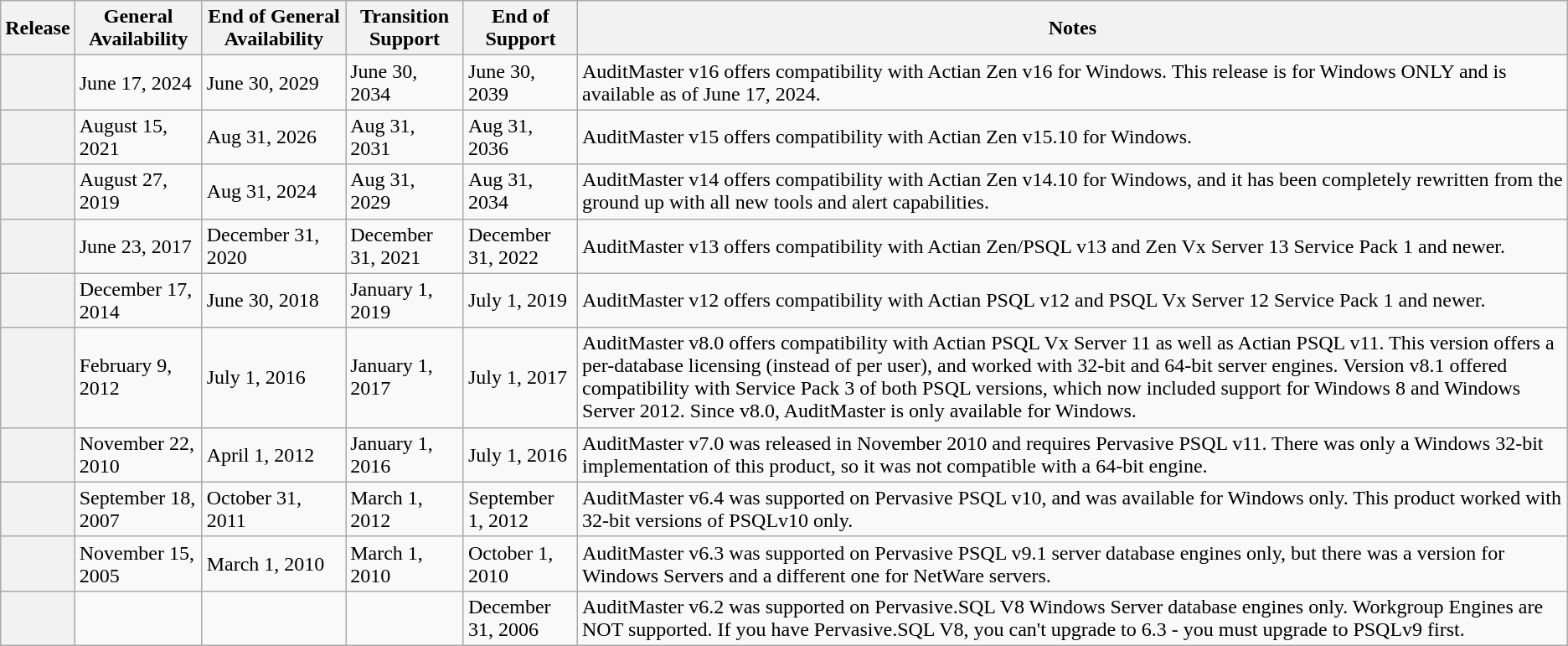<table class="wikitable">
<tr>
<th>Release</th>
<th>General Availability</th>
<th>End of General Availability</th>
<th>Transition Support</th>
<th>End of Support</th>
<th>Notes</th>
</tr>
<tr>
<th></th>
<td>June 17, 2024</td>
<td>June 30, 2029</td>
<td>June 30, 2034</td>
<td>June 30, 2039</td>
<td>AuditMaster v16 offers compatibility with Actian Zen v16 for Windows. This release is for Windows ONLY and is available as of June 17, 2024.</td>
</tr>
<tr>
<th></th>
<td>August 15, 2021</td>
<td>Aug 31, 2026</td>
<td>Aug 31, 2031</td>
<td>Aug 31, 2036</td>
<td>AuditMaster v15 offers compatibility with Actian Zen v15.10 for Windows.</td>
</tr>
<tr>
<th></th>
<td>August 27, 2019</td>
<td>Aug 31, 2024</td>
<td>Aug 31, 2029</td>
<td>Aug 31, 2034</td>
<td>AuditMaster v14 offers compatibility with Actian Zen v14.10 for Windows, and it has been completely rewritten from the ground up with all new tools and alert capabilities.</td>
</tr>
<tr>
<th></th>
<td>June 23, 2017</td>
<td>December 31, 2020</td>
<td>December 31, 2021</td>
<td>December 31, 2022</td>
<td>AuditMaster v13 offers compatibility with Actian Zen/PSQL v13 and Zen Vx Server 13 Service Pack 1 and newer.</td>
</tr>
<tr>
<th></th>
<td>December 17, 2014</td>
<td>June 30, 2018</td>
<td>January 1, 2019</td>
<td>July 1, 2019</td>
<td>AuditMaster v12 offers compatibility with Actian PSQL v12 and PSQL Vx Server 12 Service Pack 1 and newer.</td>
</tr>
<tr>
<th></th>
<td>February 9, 2012</td>
<td>July 1, 2016</td>
<td>January 1, 2017</td>
<td>July 1, 2017</td>
<td>AuditMaster v8.0 offers compatibility with Actian PSQL Vx Server 11 as well as Actian PSQL v11. This version offers a per-database licensing (instead of per user), and worked with 32-bit and 64-bit server engines. Version v8.1 offered compatibility with Service Pack 3 of both PSQL versions, which now included support for Windows 8 and Windows Server 2012. Since v8.0, AuditMaster is only available for Windows.</td>
</tr>
<tr>
<th></th>
<td>November 22, 2010</td>
<td>April 1, 2012</td>
<td>January 1, 2016</td>
<td>July 1, 2016</td>
<td>AuditMaster v7.0 was released in November 2010 and requires Pervasive PSQL v11. There was only a Windows 32-bit implementation of this product, so it was not compatible with a 64-bit engine.</td>
</tr>
<tr>
<th></th>
<td>September 18, 2007</td>
<td>October 31, 2011</td>
<td>March 1, 2012</td>
<td>September 1, 2012</td>
<td>AuditMaster v6.4 was supported on Pervasive PSQL v10, and was available for Windows only. This product worked with 32-bit versions of PSQLv10 only.</td>
</tr>
<tr>
<th></th>
<td>November 15, 2005</td>
<td>March 1, 2010</td>
<td>March 1, 2010</td>
<td>October 1, 2010</td>
<td>AuditMaster v6.3 was supported on Pervasive PSQL v9.1 server database engines only, but there was a version for Windows Servers and a different one for NetWare servers.</td>
</tr>
<tr>
<th></th>
<td></td>
<td></td>
<td></td>
<td>December 31, 2006</td>
<td>AuditMaster v6.2 was supported on Pervasive.SQL V8 Windows Server database engines only. Workgroup Engines are NOT supported. If you have Pervasive.SQL V8, you can't upgrade to 6.3 - you must upgrade to PSQLv9 first.</td>
</tr>
</table>
